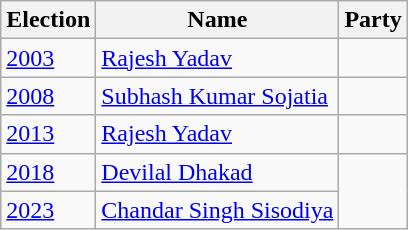<table class="wikitable sortable">
<tr>
<th>Election</th>
<th>Name</th>
<th colspan=2>Party</th>
</tr>
<tr>
<td><a href='#'>2003</a></td>
<td><a href='#'>Rajesh Yadav</a></td>
<td></td>
</tr>
<tr>
<td><a href='#'>2008</a></td>
<td><a href='#'>Subhash Kumar Sojatia</a></td>
<td></td>
</tr>
<tr>
<td><a href='#'>2013</a></td>
<td><a href='#'>Rajesh Yadav</a></td>
<td></td>
</tr>
<tr>
<td><a href='#'>2018</a></td>
<td><a href='#'>Devilal Dhakad</a></td>
</tr>
<tr>
<td><a href='#'>2023</a></td>
<td><a href='#'>Chandar Singh Sisodiya</a></td>
</tr>
</table>
